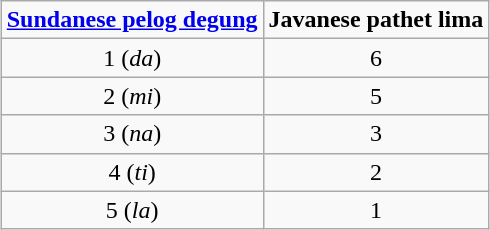<table class="wikitable" style="text-align: center; margin: 1em auto">
<tr>
<td><strong><a href='#'>Sundanese pelog degung</a></strong></td>
<td><strong>Javanese pathet lima</strong></td>
</tr>
<tr>
<td>1 (<em>da</em>)</td>
<td>6</td>
</tr>
<tr>
<td>2 (<em>mi</em>)</td>
<td>5</td>
</tr>
<tr>
<td>3 (<em>na</em>)</td>
<td>3</td>
</tr>
<tr>
<td>4 (<em>ti</em>)</td>
<td>2</td>
</tr>
<tr>
<td>5 (<em>la</em>)</td>
<td>1</td>
</tr>
</table>
